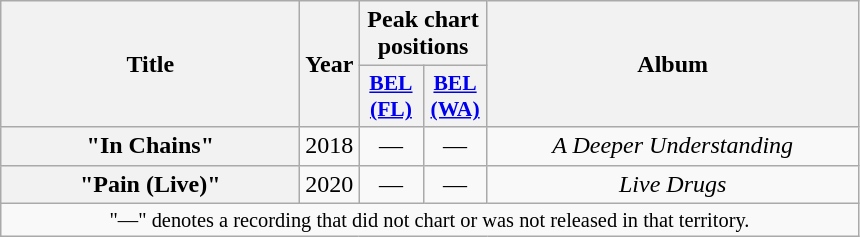<table class="wikitable plainrowheaders" style="text-align:center;">
<tr>
<th scope="col" rowspan="2" style="width:12em;">Title</th>
<th scope="col" rowspan="2" style="width:1em;">Year</th>
<th scope="col" colspan="2">Peak chart positions</th>
<th scope="col" rowspan="2" style="width:15em;">Album</th>
</tr>
<tr>
<th scope="col" style="width:2.5em;font-size:90%;"><a href='#'>BEL<br>(FL)</a><br></th>
<th scope="col" style="width:2.5em;font-size:90%;"><a href='#'>BEL<br>(WA)</a><br></th>
</tr>
<tr>
<th scope="row">"In Chains"</th>
<td>2018</td>
<td>—</td>
<td>—</td>
<td><em>A Deeper Understanding</em></td>
</tr>
<tr>
<th scope="row">"Pain (Live)"</th>
<td>2020</td>
<td>—</td>
<td>—</td>
<td><em>Live Drugs</em></td>
</tr>
<tr>
<td colspan="14" style="text-align:center; font-size:85%">"—" denotes a recording that did not chart or was not released in that territory.</td>
</tr>
</table>
